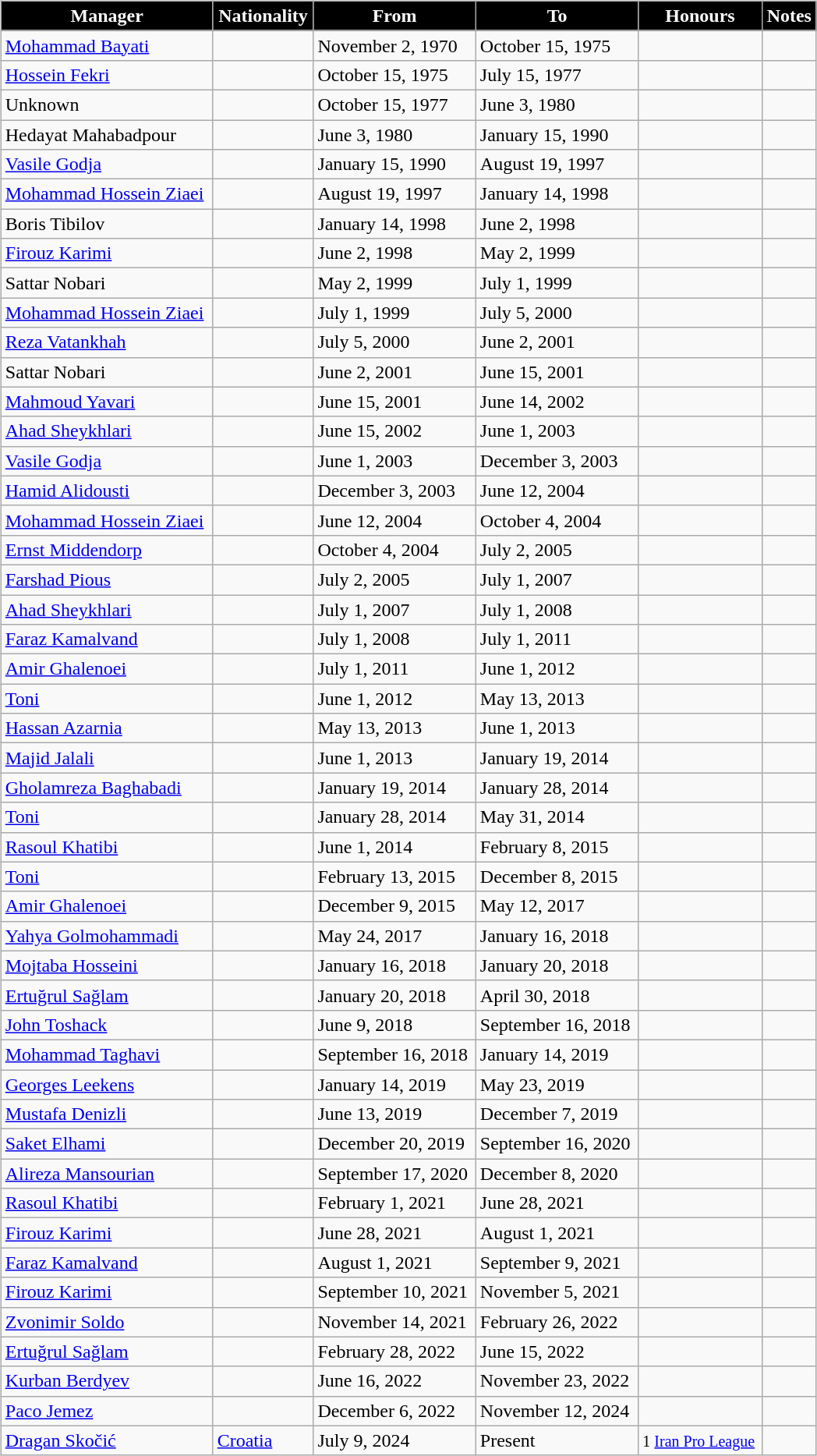<table cellspacing="2">
<tr>
<td valign="top"><br><table class="wikitable" style="width:100%;">
<tr>
<th style="color:#ffffff; background:#000000;">Manager</th>
<th style="color:#ffffff; background:#000000;">Nationality</th>
<th style="color:#ffffff; background:#000000;">From</th>
<th style="color:#ffffff; background:#000000;">To</th>
<th style="color:#ffffff; background:#000000;">Honours</th>
<th style="color:#ffffff; background:#000000;">Notes</th>
</tr>
<tr>
<td nowrap><a href='#'>Mohammad Bayati</a></td>
<td></td>
<td>November 2, 1970</td>
<td>October 15, 1975</td>
<td></td>
<td></td>
</tr>
<tr>
<td nowrap><a href='#'>Hossein Fekri</a></td>
<td></td>
<td>October 15, 1975</td>
<td>July 15, 1977</td>
<td></td>
<td></td>
</tr>
<tr>
<td nowrap>Unknown</td>
<td></td>
<td>October 15, 1977</td>
<td>June 3, 1980</td>
<td></td>
</tr>
<tr>
<td nowrap>Hedayat Mahabadpour</td>
<td></td>
<td>June 3, 1980</td>
<td>January 15, 1990</td>
<td></td>
<td></td>
</tr>
<tr>
<td nowrap><a href='#'>Vasile Godja</a></td>
<td></td>
<td>January 15, 1990</td>
<td>August 19, 1997</td>
<td></td>
<td></td>
</tr>
<tr>
<td nowrap><a href='#'>Mohammad Hossein Ziaei</a></td>
<td></td>
<td>August 19, 1997</td>
<td>January 14, 1998</td>
<td></td>
<td></td>
</tr>
<tr>
<td nowrap>Boris Tibilov</td>
<td></td>
<td>January 14, 1998</td>
<td>June 2, 1998</td>
<td></td>
<td></td>
</tr>
<tr>
<td nowrap><a href='#'>Firouz Karimi</a></td>
<td></td>
<td>June 2, 1998</td>
<td>May 2, 1999</td>
<td></td>
<td></td>
</tr>
<tr>
<td nowrap>Sattar Nobari</td>
<td></td>
<td>May 2, 1999</td>
<td>July 1, 1999</td>
<td></td>
<td></td>
</tr>
<tr>
<td nowrap><a href='#'>Mohammad Hossein Ziaei</a></td>
<td></td>
<td>July 1, 1999</td>
<td>July 5, 2000</td>
<td></td>
<td></td>
</tr>
<tr>
<td nowrap><a href='#'>Reza Vatankhah</a></td>
<td></td>
<td>July 5, 2000</td>
<td>June 2, 2001</td>
<td></td>
<td></td>
</tr>
<tr>
<td nowrap>Sattar Nobari</td>
<td></td>
<td>June 2, 2001</td>
<td>June 15, 2001</td>
<td></td>
<td></td>
</tr>
<tr>
<td nowrap><a href='#'>Mahmoud Yavari</a></td>
<td></td>
<td>June 15, 2001</td>
<td>June 14, 2002</td>
<td></td>
<td></td>
</tr>
<tr>
<td nowrap><a href='#'>Ahad Sheykhlari</a></td>
<td></td>
<td>June 15, 2002</td>
<td>June 1, 2003</td>
<td></td>
<td></td>
</tr>
<tr>
<td nowrap><a href='#'>Vasile Godja</a></td>
<td></td>
<td>June 1, 2003</td>
<td>December 3, 2003</td>
<td></td>
<td></td>
</tr>
<tr>
<td nowrap><a href='#'>Hamid Alidousti</a></td>
<td></td>
<td>December 3, 2003</td>
<td>June 12, 2004</td>
<td></td>
<td></td>
</tr>
<tr>
<td nowrap><a href='#'>Mohammad Hossein Ziaei</a></td>
<td></td>
<td>June 12, 2004</td>
<td>October 4, 2004</td>
<td></td>
<td></td>
</tr>
<tr>
<td nowrap><a href='#'>Ernst Middendorp</a></td>
<td></td>
<td>October 4, 2004</td>
<td>July 2, 2005</td>
<td></td>
<td></td>
</tr>
<tr>
<td nowrap><a href='#'>Farshad Pious</a></td>
<td></td>
<td>July 2, 2005</td>
<td>July 1, 2007</td>
<td></td>
<td></td>
</tr>
<tr>
<td nowrap><a href='#'>Ahad Sheykhlari</a></td>
<td></td>
<td>July 1, 2007</td>
<td>July 1, 2008</td>
<td></td>
<td></td>
</tr>
<tr>
<td nowrap><a href='#'>Faraz Kamalvand</a></td>
<td></td>
<td>July 1, 2008</td>
<td>July 1, 2011</td>
<td></td>
<td></td>
</tr>
<tr>
<td nowrap><a href='#'>Amir Ghalenoei</a></td>
<td></td>
<td>July 1, 2011</td>
<td>June 1, 2012</td>
<td></td>
<td></td>
</tr>
<tr>
<td nowrap><a href='#'>Toni</a></td>
<td></td>
<td>June 1, 2012</td>
<td>May 13, 2013</td>
<td></td>
<td></td>
</tr>
<tr>
<td nowrap><a href='#'>Hassan Azarnia</a></td>
<td></td>
<td>May 13, 2013</td>
<td>June 1, 2013</td>
<td></td>
<td></td>
</tr>
<tr>
<td nowrap><a href='#'>Majid Jalali</a></td>
<td></td>
<td>June 1, 2013</td>
<td>January 19, 2014</td>
<td></td>
<td></td>
</tr>
<tr>
<td nowrap><a href='#'>Gholamreza Baghabadi</a></td>
<td></td>
<td>January 19, 2014</td>
<td>January 28, 2014</td>
<td></td>
<td></td>
</tr>
<tr>
<td nowrap><a href='#'>Toni</a></td>
<td></td>
<td>January 28, 2014</td>
<td>May 31, 2014</td>
<td></td>
<td></td>
</tr>
<tr>
<td nowrap><a href='#'>Rasoul Khatibi</a></td>
<td></td>
<td>June 1, 2014</td>
<td>February 8, 2015</td>
<td></td>
<td></td>
</tr>
<tr>
<td nowrap><a href='#'>Toni</a></td>
<td></td>
<td>February 13, 2015</td>
<td>December 8, 2015</td>
<td></td>
<td></td>
</tr>
<tr>
<td nowrap><a href='#'>Amir Ghalenoei</a></td>
<td></td>
<td>December 9, 2015</td>
<td>May 12, 2017</td>
<td></td>
<td></td>
</tr>
<tr>
<td nowrap><a href='#'>Yahya Golmohammadi</a></td>
<td></td>
<td>May 24, 2017</td>
<td>January 16, 2018</td>
<td></td>
<td></td>
</tr>
<tr>
<td nowrap><a href='#'>Mojtaba Hosseini</a></td>
<td></td>
<td>January 16, 2018</td>
<td>January 20, 2018</td>
<td></td>
<td></td>
</tr>
<tr>
<td nowrap><a href='#'>Ertuğrul Sağlam</a></td>
<td></td>
<td>January 20, 2018</td>
<td>April 30, 2018</td>
<td></td>
<td></td>
</tr>
<tr>
<td nowrap><a href='#'>John Toshack</a></td>
<td></td>
<td>June 9, 2018</td>
<td>September 16, 2018</td>
<td></td>
<td></td>
</tr>
<tr>
<td nowrap><a href='#'>Mohammad Taghavi</a></td>
<td></td>
<td>September 16, 2018</td>
<td>January 14, 2019</td>
<td></td>
<td></td>
</tr>
<tr>
<td nowrap><a href='#'>Georges Leekens</a></td>
<td></td>
<td>January 14, 2019</td>
<td>May 23, 2019</td>
<td></td>
<td></td>
</tr>
<tr>
<td nowrap><a href='#'>Mustafa Denizli</a></td>
<td></td>
<td>June 13, 2019</td>
<td>December 7, 2019</td>
<td></td>
<td></td>
</tr>
<tr>
<td nowrap><a href='#'>Saket Elhami</a></td>
<td></td>
<td>December 20, 2019</td>
<td>September 16, 2020</td>
<td></td>
<td></td>
</tr>
<tr>
<td nowrap><a href='#'>Alireza Mansourian</a></td>
<td></td>
<td>September 17, 2020</td>
<td>December 8, 2020</td>
<td></td>
<td></td>
</tr>
<tr>
<td nowrap><a href='#'>Rasoul Khatibi</a></td>
<td></td>
<td>February 1, 2021</td>
<td>June 28, 2021</td>
<td></td>
<td></td>
</tr>
<tr>
<td nowrap><a href='#'>Firouz Karimi</a></td>
<td></td>
<td>June 28, 2021</td>
<td>August 1, 2021</td>
<td></td>
<td></td>
</tr>
<tr>
<td nowrap><a href='#'>Faraz Kamalvand</a></td>
<td></td>
<td>August 1, 2021</td>
<td>September 9, 2021</td>
<td></td>
<td></td>
</tr>
<tr>
<td nowrap><a href='#'>Firouz Karimi</a></td>
<td></td>
<td>September 10, 2021</td>
<td>November 5, 2021</td>
<td></td>
<td></td>
</tr>
<tr>
<td nowrap><a href='#'>Zvonimir Soldo</a></td>
<td></td>
<td>November 14, 2021</td>
<td>February 26, 2022</td>
<td></td>
<td></td>
</tr>
<tr>
<td nowrap><a href='#'>Ertuğrul Sağlam</a></td>
<td></td>
<td>February 28, 2022</td>
<td>June 15, 2022</td>
<td></td>
<td></td>
</tr>
<tr>
<td nowrap><a href='#'>Kurban Berdyev</a></td>
<td></td>
<td>June 16, 2022</td>
<td>November 23, 2022</td>
<td></td>
<td></td>
</tr>
<tr>
<td nowrap><a href='#'>Paco Jemez</a></td>
<td></td>
<td>December 6, 2022</td>
<td>November 12, 2024</td>
<td></td>
<td></td>
</tr>
<tr>
<td><a href='#'>Dragan Skočić</a></td>
<td> <a href='#'>Croatia</a></td>
<td>July 9, 2024</td>
<td>Present</td>
<td><small>1 <a href='#'>Iran Pro League</a></small></td>
<td></td>
</tr>
</table>
</td>
</tr>
</table>
